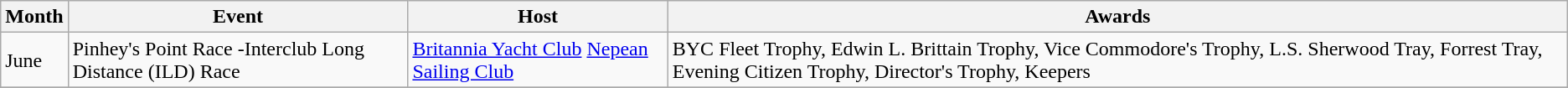<table class="wikitable">
<tr>
<th>Month</th>
<th>Event</th>
<th>Host</th>
<th>Awards</th>
</tr>
<tr>
<td>June</td>
<td>Pinhey's Point Race -Interclub Long Distance (ILD) Race</td>
<td><a href='#'>Britannia Yacht Club</a> <a href='#'>Nepean Sailing Club</a></td>
<td>BYC Fleet Trophy, Edwin L. Brittain Trophy, Vice Commodore's Trophy, L.S. Sherwood Tray, Forrest Tray, Evening Citizen Trophy, Director's Trophy, Keepers</td>
</tr>
<tr>
</tr>
</table>
